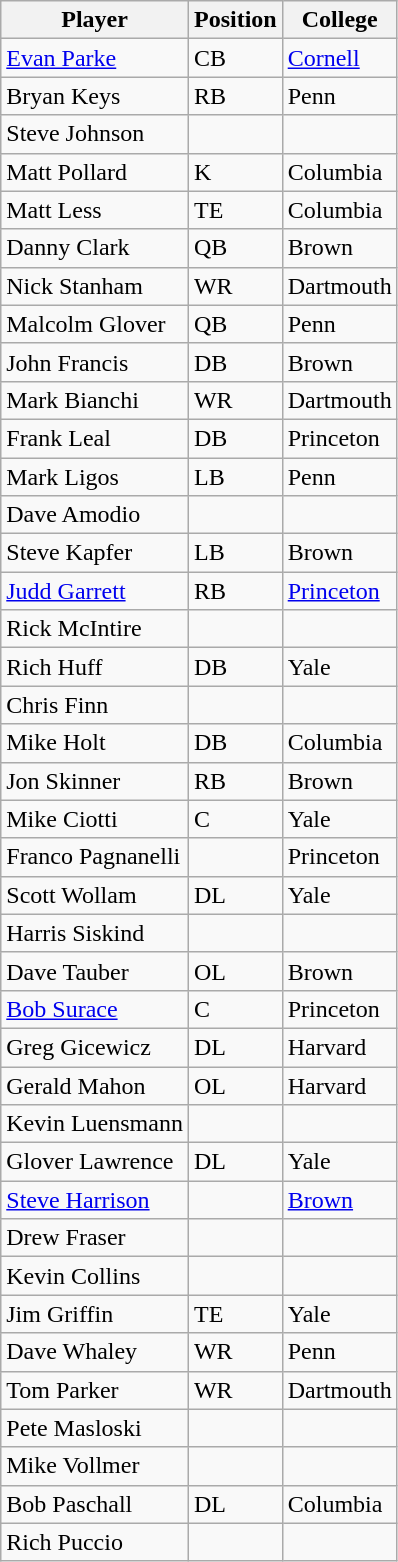<table class="wikitable sortable">
<tr>
<th>Player</th>
<th>Position</th>
<th>College</th>
</tr>
<tr>
<td><a href='#'>Evan Parke</a></td>
<td>CB</td>
<td><a href='#'>Cornell</a></td>
</tr>
<tr>
<td>Bryan Keys</td>
<td>RB</td>
<td>Penn</td>
</tr>
<tr>
<td>Steve Johnson</td>
<td></td>
<td></td>
</tr>
<tr>
<td>Matt Pollard</td>
<td>K</td>
<td>Columbia</td>
</tr>
<tr>
<td>Matt Less</td>
<td>TE</td>
<td>Columbia</td>
</tr>
<tr>
<td>Danny Clark</td>
<td>QB</td>
<td>Brown</td>
</tr>
<tr>
<td>Nick Stanham</td>
<td>WR</td>
<td>Dartmouth</td>
</tr>
<tr>
<td>Malcolm Glover</td>
<td>QB</td>
<td>Penn</td>
</tr>
<tr>
<td>John Francis</td>
<td>DB</td>
<td>Brown</td>
</tr>
<tr>
<td>Mark Bianchi</td>
<td>WR</td>
<td>Dartmouth</td>
</tr>
<tr>
<td>Frank Leal</td>
<td>DB</td>
<td>Princeton</td>
</tr>
<tr>
<td>Mark Ligos</td>
<td>LB</td>
<td>Penn</td>
</tr>
<tr>
<td>Dave Amodio</td>
<td></td>
<td></td>
</tr>
<tr>
<td>Steve Kapfer</td>
<td>LB</td>
<td>Brown</td>
</tr>
<tr>
<td><a href='#'>Judd Garrett</a></td>
<td>RB</td>
<td><a href='#'>Princeton</a></td>
</tr>
<tr>
<td>Rick McIntire</td>
<td></td>
<td></td>
</tr>
<tr>
<td>Rich Huff</td>
<td>DB</td>
<td>Yale</td>
</tr>
<tr>
<td>Chris Finn</td>
<td></td>
<td></td>
</tr>
<tr>
<td>Mike Holt</td>
<td>DB</td>
<td>Columbia</td>
</tr>
<tr>
<td>Jon Skinner</td>
<td>RB</td>
<td>Brown</td>
</tr>
<tr>
<td>Mike Ciotti</td>
<td>C</td>
<td>Yale</td>
</tr>
<tr>
<td>Franco Pagnanelli</td>
<td></td>
<td>Princeton</td>
</tr>
<tr>
<td>Scott Wollam</td>
<td>DL</td>
<td>Yale</td>
</tr>
<tr>
<td>Harris Siskind</td>
<td></td>
<td></td>
</tr>
<tr>
<td>Dave Tauber</td>
<td>OL</td>
<td>Brown</td>
</tr>
<tr>
<td><a href='#'>Bob Surace</a></td>
<td>C</td>
<td>Princeton</td>
</tr>
<tr>
<td>Greg Gicewicz</td>
<td>DL</td>
<td>Harvard</td>
</tr>
<tr>
<td>Gerald Mahon</td>
<td>OL</td>
<td>Harvard</td>
</tr>
<tr>
<td>Kevin Luensmann</td>
<td></td>
<td></td>
</tr>
<tr>
<td>Glover Lawrence</td>
<td>DL</td>
<td>Yale</td>
</tr>
<tr>
<td><a href='#'>Steve Harrison</a></td>
<td></td>
<td><a href='#'>Brown</a></td>
</tr>
<tr>
<td>Drew Fraser</td>
<td></td>
<td></td>
</tr>
<tr>
<td>Kevin Collins</td>
<td></td>
<td></td>
</tr>
<tr>
<td>Jim Griffin</td>
<td>TE</td>
<td>Yale</td>
</tr>
<tr>
<td>Dave Whaley</td>
<td>WR</td>
<td>Penn</td>
</tr>
<tr>
<td>Tom Parker</td>
<td>WR</td>
<td>Dartmouth</td>
</tr>
<tr>
<td>Pete Masloski</td>
<td></td>
<td></td>
</tr>
<tr>
<td>Mike Vollmer</td>
<td></td>
<td></td>
</tr>
<tr>
<td>Bob Paschall</td>
<td>DL</td>
<td>Columbia</td>
</tr>
<tr>
<td>Rich Puccio</td>
<td></td>
<td></td>
</tr>
</table>
